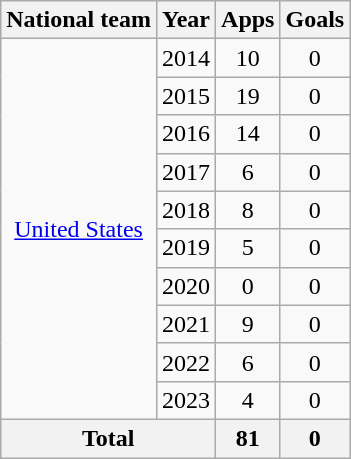<table class="wikitable" style="text-align: center">
<tr>
<th>National team</th>
<th>Year</th>
<th>Apps</th>
<th>Goals</th>
</tr>
<tr>
<td rowspan="10"><a href='#'>United States</a></td>
<td>2014</td>
<td>10</td>
<td>0</td>
</tr>
<tr>
<td>2015</td>
<td>19</td>
<td>0</td>
</tr>
<tr>
<td>2016</td>
<td>14</td>
<td>0</td>
</tr>
<tr>
<td>2017</td>
<td>6</td>
<td>0</td>
</tr>
<tr>
<td>2018</td>
<td>8</td>
<td>0</td>
</tr>
<tr>
<td>2019</td>
<td>5</td>
<td>0</td>
</tr>
<tr>
<td>2020</td>
<td>0</td>
<td>0</td>
</tr>
<tr>
<td>2021</td>
<td>9</td>
<td>0</td>
</tr>
<tr>
<td>2022</td>
<td>6</td>
<td>0</td>
</tr>
<tr>
<td>2023</td>
<td>4</td>
<td>0</td>
</tr>
<tr>
<th colspan="2">Total</th>
<th>81</th>
<th>0</th>
</tr>
</table>
